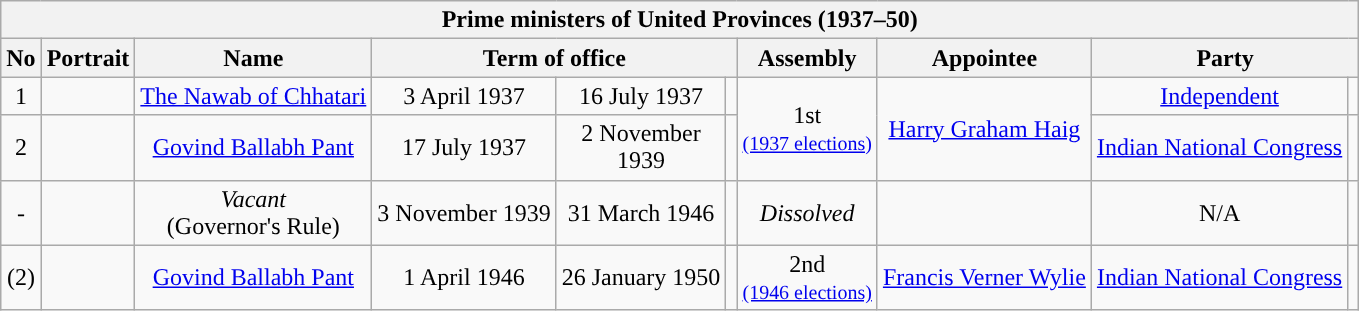<table class="wikitable">
<tr>
<th colspan="10">Prime ministers of United Provinces (1937–50)</th>
</tr>
<tr>
<th>No</th>
<th>Portrait</th>
<th>Name</th>
<th colspan="3">Term of office</th>
<th>Assembly</th>
<th>Appointee</th>
<th colspan="2">Party</th>
</tr>
<tr align="center">
<td>1</td>
<td></td>
<td><a href='#'>The Nawab of Chhatari</a></td>
<td>3 April 1937</td>
<td>16 July 1937</td>
<td></td>
<td rowspan="2">1st<br><a href='#'><small>(1937 elections)</small></a></td>
<td rowspan="2"><a href='#'>Harry Graham Haig</a></td>
<td><a href='#'>Independent</a></td>
<td style="background-color: "></td>
</tr>
<tr align="center">
<td>2</td>
<td></td>
<td><a href='#'>Govind Ballabh Pant</a></td>
<td>17 July 1937</td>
<td>2 November<br>1939</td>
<td></td>
<td><a href='#'>Indian National Congress</a></td>
<td style="background-color: "></td>
</tr>
<tr align="center">
<td>-</td>
<td></td>
<td><em>Vacant</em><br>(Governor's Rule)</td>
<td>3 November 1939</td>
<td>31 March 1946</td>
<td></td>
<td><em>Dissolved</em></td>
<td></td>
<td>N/A</td>
<td></td>
</tr>
<tr align="center">
<td>(2)</td>
<td></td>
<td><a href='#'>Govind Ballabh Pant</a></td>
<td>1 April 1946</td>
<td>26 January 1950</td>
<td></td>
<td>2nd<br><a href='#'><small>(1946 elections)</small></a></td>
<td><a href='#'>Francis Verner Wylie</a></td>
<td><a href='#'>Indian National Congress</a></td>
<td style="background-color: "></td>
</tr>
</table>
